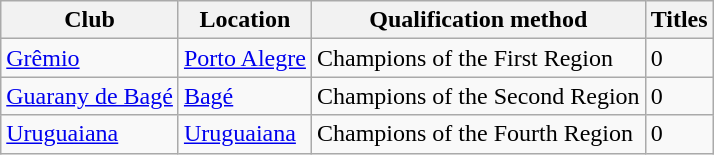<table class="wikitable">
<tr>
<th>Club</th>
<th>Location</th>
<th>Qualification method</th>
<th>Titles</th>
</tr>
<tr>
<td><a href='#'>Grêmio</a></td>
<td><a href='#'>Porto Alegre</a></td>
<td>Champions of the First Region</td>
<td>0</td>
</tr>
<tr>
<td><a href='#'>Guarany de Bagé</a></td>
<td><a href='#'>Bagé</a></td>
<td>Champions of the Second Region</td>
<td>0</td>
</tr>
<tr>
<td><a href='#'>Uruguaiana</a></td>
<td><a href='#'>Uruguaiana</a></td>
<td>Champions of the Fourth Region</td>
<td>0</td>
</tr>
</table>
